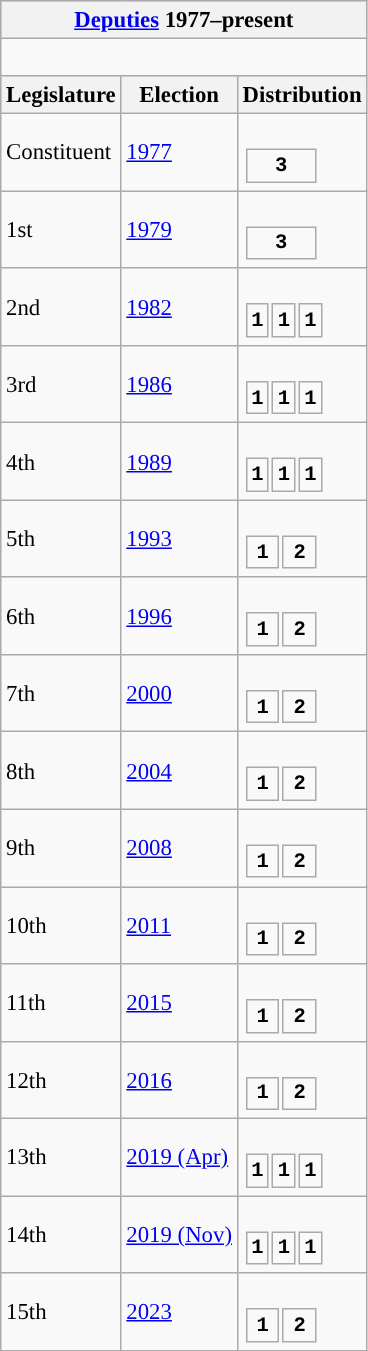<table class="wikitable" style="font-size:95%;">
<tr bgcolor="#CCCCCC">
<th colspan="3"><a href='#'>Deputies</a> 1977–present</th>
</tr>
<tr>
<td colspan="3"><br>









</td>
</tr>
<tr bgcolor="#CCCCCC">
<th>Legislature</th>
<th>Election</th>
<th>Distribution</th>
</tr>
<tr>
<td>Constituent</td>
<td><a href='#'>1977</a></td>
<td><br><table style="width:3.75em; font-size:90%; text-align:center; font-family:Courier New;">
<tr style="font-weight:bold">
<td style="background:">3</td>
</tr>
</table>
</td>
</tr>
<tr>
<td>1st</td>
<td><a href='#'>1979</a></td>
<td><br><table style="width:3.75em; font-size:90%; text-align:center; font-family:Courier New;">
<tr style="font-weight:bold">
<td style="background:">3</td>
</tr>
</table>
</td>
</tr>
<tr>
<td>2nd</td>
<td><a href='#'>1982</a></td>
<td><br><table style="width:3.75em; font-size:90%; text-align:center; font-family:Courier New;">
<tr style="font-weight:bold">
<td style="background:">1</td>
<td style="background:">1</td>
<td style="background:">1</td>
</tr>
</table>
</td>
</tr>
<tr>
<td>3rd</td>
<td><a href='#'>1986</a></td>
<td><br><table style="width:3.75em; font-size:90%; text-align:center; font-family:Courier New;">
<tr style="font-weight:bold">
<td style="background:">1</td>
<td style="background:">1</td>
<td style="background:">1</td>
</tr>
</table>
</td>
</tr>
<tr>
<td>4th</td>
<td><a href='#'>1989</a></td>
<td><br><table style="width:3.75em; font-size:90%; text-align:center; font-family:Courier New;">
<tr style="font-weight:bold">
<td style="background:">1</td>
<td style="background:">1</td>
<td style="background:">1</td>
</tr>
</table>
</td>
</tr>
<tr>
<td>5th</td>
<td><a href='#'>1993</a></td>
<td><br><table style="width:3.75em; font-size:90%; text-align:center; font-family:Courier New;">
<tr style="font-weight:bold">
<td style="background:">1</td>
<td style="background:">2</td>
</tr>
</table>
</td>
</tr>
<tr>
<td>6th</td>
<td><a href='#'>1996</a></td>
<td><br><table style="width:3.75em; font-size:90%; text-align:center; font-family:Courier New;">
<tr style="font-weight:bold">
<td style="background:">1</td>
<td style="background:">2</td>
</tr>
</table>
</td>
</tr>
<tr>
<td>7th</td>
<td><a href='#'>2000</a></td>
<td><br><table style="width:3.75em; font-size:90%; text-align:center; font-family:Courier New;">
<tr style="font-weight:bold">
<td style="background:">1</td>
<td style="background:">2</td>
</tr>
</table>
</td>
</tr>
<tr>
<td>8th</td>
<td><a href='#'>2004</a></td>
<td><br><table style="width:3.75em; font-size:90%; text-align:center; font-family:Courier New;">
<tr style="font-weight:bold">
<td style="background:">1</td>
<td style="background:">2</td>
</tr>
</table>
</td>
</tr>
<tr>
<td>9th</td>
<td><a href='#'>2008</a></td>
<td><br><table style="width:3.75em; font-size:90%; text-align:center; font-family:Courier New;">
<tr style="font-weight:bold">
<td style="background:">1</td>
<td style="background:">2</td>
</tr>
</table>
</td>
</tr>
<tr>
<td>10th</td>
<td><a href='#'>2011</a></td>
<td><br><table style="width:3.75em; font-size:90%; text-align:center; font-family:Courier New;">
<tr style="font-weight:bold">
<td style="background:">1</td>
<td style="background:">2</td>
</tr>
</table>
</td>
</tr>
<tr>
<td>11th</td>
<td><a href='#'>2015</a></td>
<td><br><table style="width:3.75em; font-size:90%; text-align:center; font-family:Courier New;">
<tr style="font-weight:bold">
<td style="background:">1</td>
<td style="background:">2</td>
</tr>
</table>
</td>
</tr>
<tr>
<td>12th</td>
<td><a href='#'>2016</a></td>
<td><br><table style="width:3.75em; font-size:90%; text-align:center; font-family:Courier New;">
<tr style="font-weight:bold">
<td style="background:">1</td>
<td style="background:">2</td>
</tr>
</table>
</td>
</tr>
<tr>
<td>13th</td>
<td><a href='#'>2019 (Apr)</a></td>
<td><br><table style="width:3.75em; font-size:90%; text-align:center; font-family:Courier New;">
<tr style="font-weight:bold">
<td style="background:">1</td>
<td style="background:">1</td>
<td style="background:">1</td>
</tr>
</table>
</td>
</tr>
<tr>
<td>14th</td>
<td><a href='#'>2019 (Nov)</a></td>
<td><br><table style="width:3.75em; font-size:90%; text-align:center; font-family:Courier New;">
<tr style="font-weight:bold">
<td style="background:">1</td>
<td style="background:">1</td>
<td style="background:">1</td>
</tr>
</table>
</td>
</tr>
<tr>
<td>15th</td>
<td><a href='#'>2023</a></td>
<td><br><table style="width:3.75em; font-size:90%; text-align:center; font-family:Courier New;">
<tr style="font-weight:bold">
<td style="background:">1</td>
<td style="background:">2</td>
</tr>
</table>
</td>
</tr>
</table>
